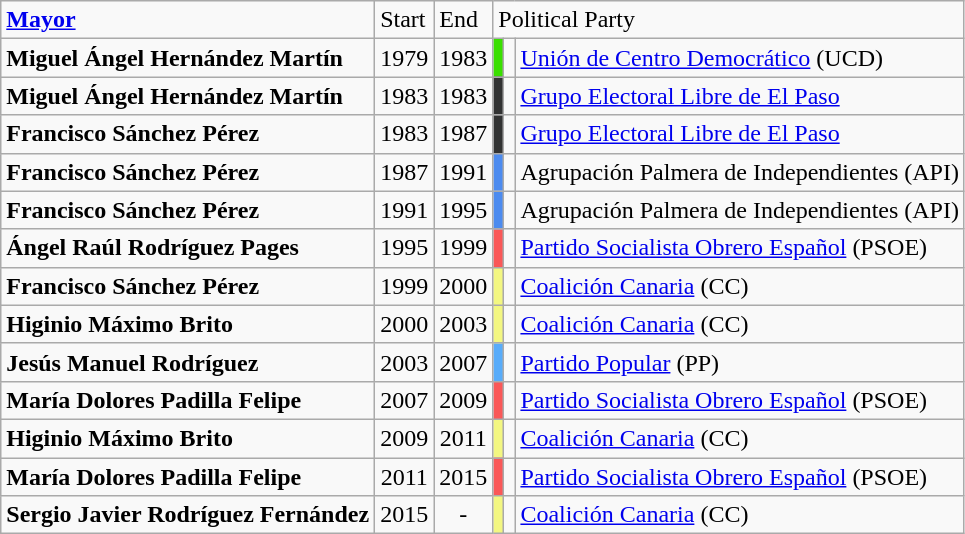<table class="wikitable">
<tr>
<td><strong><a href='#'>Mayor</a></strong></td>
<td>Start</td>
<td>End</td>
<td colspan="3">Political Party</td>
</tr>
<tr>
<td><strong>Miguel Ángel Hernández Martín</strong></td>
<td align="center">1979</td>
<td align="center">1983</td>
<td bgcolor="#3adf00"></td>
<td align="center"></td>
<td><a href='#'>Unión de Centro Democrático</a> (UCD)</td>
</tr>
<tr>
<td><strong>Miguel Ángel Hernández Martín</strong></td>
<td align="center">1983</td>
<td align="center">1983</td>
<td bgcolor="#323333"></td>
<td align="center"></td>
<td><a href='#'>Grupo Electoral Libre de El Paso</a></td>
</tr>
<tr>
<td><strong>Francisco Sánchez Pérez</strong></td>
<td align="center">1983</td>
<td align="center">1987</td>
<td bgcolor="#323333"></td>
<td align="center"></td>
<td><a href='#'>Grupo Electoral Libre de El Paso</a></td>
</tr>
<tr>
<td><strong>Francisco Sánchez Pérez</strong></td>
<td align="center">1987</td>
<td align="center">1991</td>
<td bgcolor="#4c8bef"></td>
<td align="center"></td>
<td>Agrupación Palmera de Independientes (API)</td>
</tr>
<tr>
<td><strong>Francisco Sánchez Pérez</strong></td>
<td align="center">1991</td>
<td align="center">1995</td>
<td bgcolor="#4c8bef"></td>
<td align="center"></td>
<td>Agrupación Palmera de Independientes (API)</td>
</tr>
<tr>
<td><strong>Ángel Raúl Rodríguez Pages</strong></td>
<td align="center">1995</td>
<td align="center">1999</td>
<td bgcolor="#fa5858"></td>
<td align="center"></td>
<td><a href='#'>Partido Socialista Obrero Español</a> (PSOE)</td>
</tr>
<tr>
<td><strong>Francisco Sánchez Pérez</strong></td>
<td align="center">1999</td>
<td align="center">2000</td>
<td bgcolor="#f3f781"></td>
<td align="center"></td>
<td><a href='#'>Coalición Canaria</a> (CC)</td>
</tr>
<tr>
<td><strong>Higinio Máximo Brito</strong></td>
<td align="center">2000</td>
<td align="center">2003</td>
<td bgcolor="#f3f781"></td>
<td align="center"></td>
<td><a href='#'>Coalición Canaria</a> (CC)</td>
</tr>
<tr>
<td><strong>Jesús Manuel Rodríguez</strong></td>
<td align="center">2003</td>
<td align="center">2007</td>
<td bgcolor="#58acfa"></td>
<td align="center"></td>
<td><a href='#'>Partido Popular</a> (PP)</td>
</tr>
<tr>
<td><strong>María Dolores Padilla Felipe</strong></td>
<td align="center">2007</td>
<td align="center">2009</td>
<td bgcolor="#fa5858"></td>
<td align="center"></td>
<td><a href='#'>Partido Socialista Obrero Español</a> (PSOE)</td>
</tr>
<tr>
<td><strong>Higinio Máximo Brito</strong></td>
<td align="center">2009</td>
<td align="center">2011</td>
<td bgcolor="#f3f781"></td>
<td align="center"></td>
<td><a href='#'>Coalición Canaria</a> (CC)</td>
</tr>
<tr>
<td><strong>María Dolores Padilla Felipe</strong></td>
<td align="center">2011</td>
<td align="center">2015</td>
<td bgcolor="#fa5858"></td>
<td align="center"></td>
<td><a href='#'>Partido Socialista Obrero Español</a> (PSOE)</td>
</tr>
<tr>
<td><strong>Sergio Javier Rodríguez Fernández</strong></td>
<td align="center">2015</td>
<td align="center"><em>-</em></td>
<td bgcolor="#f3f781"></td>
<td align="center"></td>
<td><a href='#'>Coalición Canaria</a> (CC)</td>
</tr>
</table>
